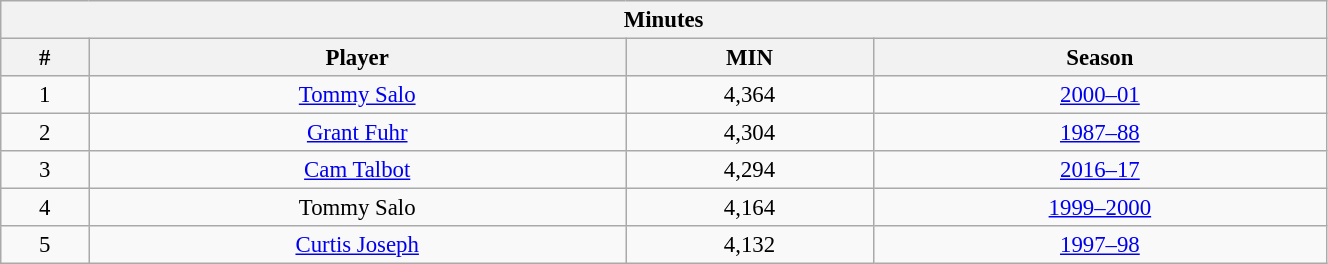<table class="wikitable" style="text-align: center; font-size: 95%" width="70%">
<tr>
<th colspan="4">Minutes</th>
</tr>
<tr>
<th>#</th>
<th>Player</th>
<th>MIN</th>
<th>Season</th>
</tr>
<tr>
<td>1</td>
<td><a href='#'>Tommy Salo</a></td>
<td>4,364</td>
<td><a href='#'>2000–01</a></td>
</tr>
<tr>
<td>2</td>
<td><a href='#'>Grant Fuhr</a></td>
<td>4,304</td>
<td><a href='#'>1987–88</a></td>
</tr>
<tr>
<td>3</td>
<td><a href='#'>Cam Talbot</a></td>
<td>4,294</td>
<td><a href='#'>2016–17</a></td>
</tr>
<tr>
<td>4</td>
<td>Tommy Salo</td>
<td>4,164</td>
<td><a href='#'>1999–2000</a></td>
</tr>
<tr>
<td>5</td>
<td><a href='#'>Curtis Joseph</a></td>
<td>4,132</td>
<td><a href='#'>1997–98</a></td>
</tr>
</table>
